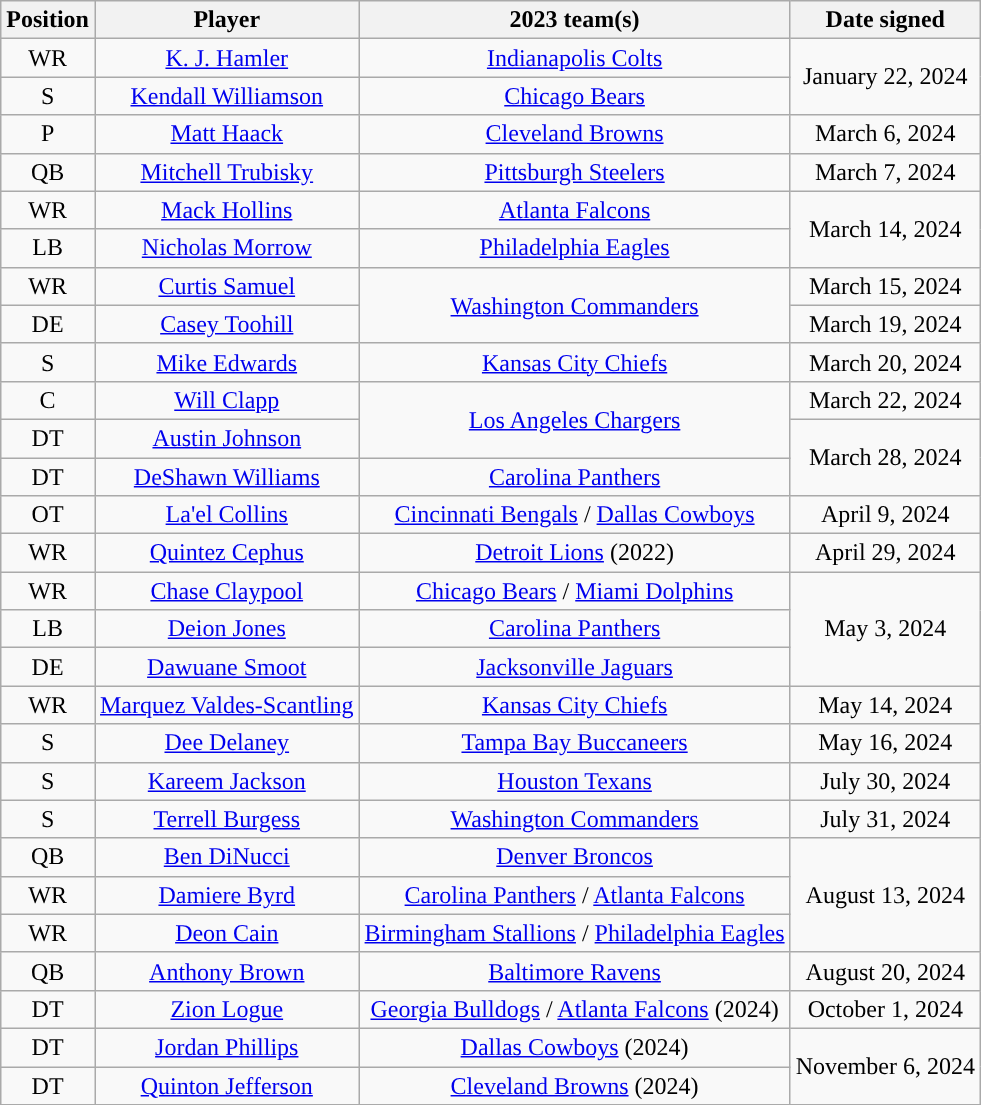<table class="wikitable sortable" style="text-align:center">
<tr>
<th>Position</th>
<th>Player</th>
<th>2023 team(s)</th>
<th>Date signed</th>
</tr>
<tr>
<td>WR</td>
<td><a href='#'>K. J. Hamler</a></td>
<td><a href='#'>Indianapolis Colts</a></td>
<td rowspan=2>January 22, 2024</td>
</tr>
<tr>
<td>S</td>
<td><a href='#'>Kendall Williamson</a></td>
<td><a href='#'>Chicago Bears</a></td>
</tr>
<tr>
<td>P</td>
<td><a href='#'>Matt Haack</a></td>
<td><a href='#'>Cleveland Browns</a></td>
<td>March 6, 2024</td>
</tr>
<tr>
<td>QB</td>
<td><a href='#'>Mitchell Trubisky</a></td>
<td><a href='#'>Pittsburgh Steelers</a></td>
<td>March 7, 2024</td>
</tr>
<tr>
<td>WR</td>
<td><a href='#'>Mack Hollins</a></td>
<td><a href='#'>Atlanta Falcons</a></td>
<td rowspan=2>March 14, 2024</td>
</tr>
<tr>
<td>LB</td>
<td><a href='#'>Nicholas Morrow</a></td>
<td><a href='#'>Philadelphia Eagles</a></td>
</tr>
<tr>
<td>WR</td>
<td><a href='#'>Curtis Samuel</a></td>
<td rowspan=2><a href='#'>Washington Commanders</a></td>
<td>March 15, 2024</td>
</tr>
<tr>
<td>DE</td>
<td><a href='#'>Casey Toohill</a></td>
<td>March 19, 2024</td>
</tr>
<tr>
<td>S</td>
<td><a href='#'>Mike Edwards</a></td>
<td><a href='#'>Kansas City Chiefs</a></td>
<td>March 20, 2024</td>
</tr>
<tr>
<td>C</td>
<td><a href='#'>Will Clapp</a></td>
<td rowspan=2><a href='#'>Los Angeles Chargers</a></td>
<td>March 22, 2024</td>
</tr>
<tr>
<td>DT</td>
<td><a href='#'>Austin Johnson</a></td>
<td rowspan=2>March 28, 2024</td>
</tr>
<tr>
<td>DT</td>
<td><a href='#'>DeShawn Williams</a></td>
<td><a href='#'>Carolina Panthers</a></td>
</tr>
<tr>
<td>OT</td>
<td><a href='#'>La'el Collins</a></td>
<td><a href='#'>Cincinnati Bengals</a> / <a href='#'>Dallas Cowboys</a></td>
<td>April 9, 2024</td>
</tr>
<tr>
<td>WR</td>
<td><a href='#'>Quintez Cephus</a></td>
<td><a href='#'>Detroit Lions</a> (2022)</td>
<td>April 29, 2024</td>
</tr>
<tr>
<td>WR</td>
<td><a href='#'>Chase Claypool</a></td>
<td><a href='#'>Chicago Bears</a> / <a href='#'>Miami Dolphins</a></td>
<td rowspan=3>May 3, 2024</td>
</tr>
<tr>
<td>LB</td>
<td><a href='#'>Deion Jones</a></td>
<td><a href='#'>Carolina Panthers</a></td>
</tr>
<tr>
<td>DE</td>
<td><a href='#'>Dawuane Smoot</a></td>
<td><a href='#'>Jacksonville Jaguars</a></td>
</tr>
<tr>
<td>WR</td>
<td><a href='#'>Marquez Valdes-Scantling</a></td>
<td><a href='#'>Kansas City Chiefs</a></td>
<td>May 14, 2024</td>
</tr>
<tr>
<td>S</td>
<td><a href='#'>Dee Delaney</a></td>
<td><a href='#'>Tampa Bay Buccaneers</a></td>
<td>May 16, 2024</td>
</tr>
<tr>
<td>S</td>
<td><a href='#'>Kareem Jackson</a></td>
<td><a href='#'>Houston Texans</a></td>
<td>July 30, 2024</td>
</tr>
<tr>
<td>S</td>
<td><a href='#'>Terrell Burgess</a></td>
<td><a href='#'>Washington Commanders</a></td>
<td>July 31, 2024</td>
</tr>
<tr>
<td>QB</td>
<td><a href='#'>Ben DiNucci</a></td>
<td><a href='#'>Denver Broncos</a></td>
<td rowspan=3>August 13, 2024</td>
</tr>
<tr>
<td>WR</td>
<td><a href='#'>Damiere Byrd</a></td>
<td><a href='#'>Carolina Panthers</a> / <a href='#'>Atlanta Falcons</a></td>
</tr>
<tr>
<td>WR</td>
<td><a href='#'>Deon Cain</a></td>
<td><a href='#'>Birmingham Stallions</a> / <a href='#'>Philadelphia Eagles</a></td>
</tr>
<tr>
<td>QB</td>
<td><a href='#'>Anthony Brown</a></td>
<td><a href='#'>Baltimore Ravens</a></td>
<td>August 20, 2024</td>
</tr>
<tr>
<td>DT</td>
<td><a href='#'>Zion Logue</a></td>
<td><a href='#'>Georgia Bulldogs</a> / <a href='#'>Atlanta Falcons</a> (2024)</td>
<td>October 1, 2024</td>
</tr>
<tr>
<td>DT</td>
<td><a href='#'>Jordan Phillips</a></td>
<td><a href='#'>Dallas Cowboys</a> (2024)</td>
<td rowspan="2">November 6, 2024</td>
</tr>
<tr>
<td>DT</td>
<td><a href='#'>Quinton Jefferson</a></td>
<td><a href='#'>Cleveland Browns</a> (2024)</td>
</tr>
</table>
